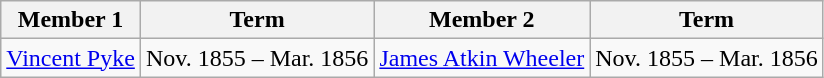<table class="wikitable">
<tr>
<th>Member 1</th>
<th>Term</th>
<th>Member 2</th>
<th>Term</th>
</tr>
<tr>
<td><a href='#'>Vincent Pyke</a></td>
<td>Nov. 1855 – Mar. 1856</td>
<td><a href='#'>James Atkin Wheeler</a></td>
<td>Nov. 1855 – Mar. 1856</td>
</tr>
</table>
